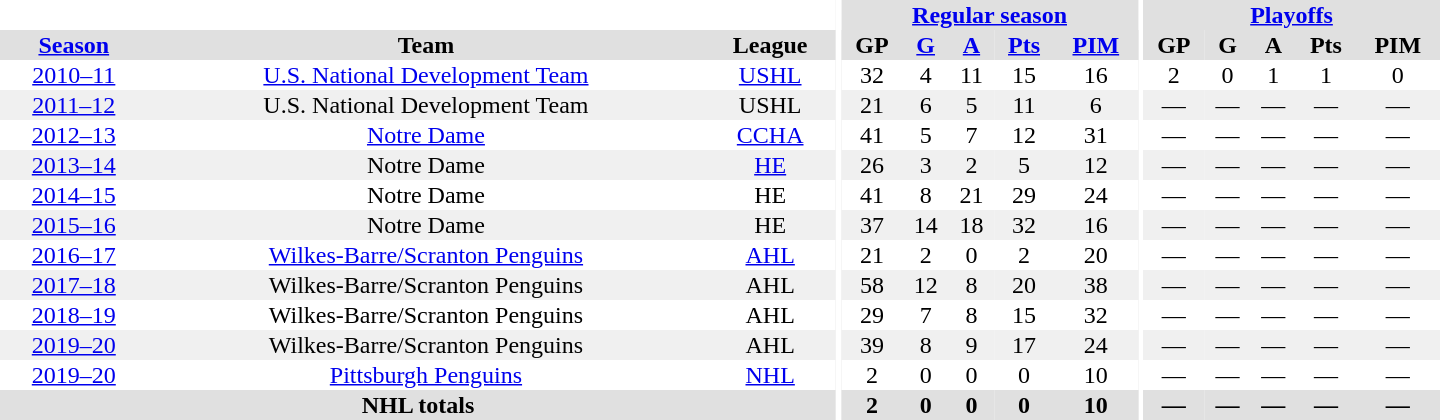<table border="0" cellpadding="1" cellspacing="0" style="text-align:center; width:60em">
<tr bgcolor="#e0e0e0">
<th colspan="3" bgcolor="#ffffff"></th>
<th rowspan="99" bgcolor="#ffffff"></th>
<th colspan="5"><a href='#'>Regular season</a></th>
<th rowspan="99" bgcolor="#ffffff"></th>
<th colspan="5"><a href='#'>Playoffs</a></th>
</tr>
<tr bgcolor="#e0e0e0">
<th><a href='#'>Season</a></th>
<th>Team</th>
<th>League</th>
<th>GP</th>
<th><a href='#'>G</a></th>
<th><a href='#'>A</a></th>
<th><a href='#'>Pts</a></th>
<th><a href='#'>PIM</a></th>
<th>GP</th>
<th>G</th>
<th>A</th>
<th>Pts</th>
<th>PIM</th>
</tr>
<tr>
<td><a href='#'>2010–11</a></td>
<td><a href='#'>U.S. National Development Team</a></td>
<td><a href='#'>USHL</a></td>
<td>32</td>
<td>4</td>
<td>11</td>
<td>15</td>
<td>16</td>
<td>2</td>
<td>0</td>
<td>1</td>
<td>1</td>
<td>0</td>
</tr>
<tr bgcolor="#f0f0f0">
<td><a href='#'>2011–12</a></td>
<td>U.S. National Development Team</td>
<td>USHL</td>
<td>21</td>
<td>6</td>
<td>5</td>
<td>11</td>
<td>6</td>
<td>—</td>
<td>—</td>
<td>—</td>
<td>—</td>
<td>—</td>
</tr>
<tr>
<td><a href='#'>2012–13</a></td>
<td><a href='#'>Notre Dame</a></td>
<td><a href='#'>CCHA</a></td>
<td>41</td>
<td>5</td>
<td>7</td>
<td>12</td>
<td>31</td>
<td>—</td>
<td>—</td>
<td>—</td>
<td>—</td>
<td>—</td>
</tr>
<tr bgcolor="#f0f0f0">
<td><a href='#'>2013–14</a></td>
<td>Notre Dame</td>
<td><a href='#'>HE</a></td>
<td>26</td>
<td>3</td>
<td>2</td>
<td>5</td>
<td>12</td>
<td>—</td>
<td>—</td>
<td>—</td>
<td>—</td>
<td>—</td>
</tr>
<tr>
<td><a href='#'>2014–15</a></td>
<td>Notre Dame</td>
<td>HE</td>
<td>41</td>
<td>8</td>
<td>21</td>
<td>29</td>
<td>24</td>
<td>—</td>
<td>—</td>
<td>—</td>
<td>—</td>
<td>—</td>
</tr>
<tr bgcolor="#f0f0f0">
<td><a href='#'>2015–16</a></td>
<td>Notre Dame</td>
<td>HE</td>
<td>37</td>
<td>14</td>
<td>18</td>
<td>32</td>
<td>16</td>
<td>—</td>
<td>—</td>
<td>—</td>
<td>—</td>
<td>—</td>
</tr>
<tr>
<td><a href='#'>2016–17</a></td>
<td><a href='#'>Wilkes-Barre/Scranton Penguins</a></td>
<td><a href='#'>AHL</a></td>
<td>21</td>
<td>2</td>
<td>0</td>
<td>2</td>
<td>20</td>
<td>—</td>
<td>—</td>
<td>—</td>
<td>—</td>
<td>—</td>
</tr>
<tr bgcolor="#f0f0f0">
<td><a href='#'>2017–18</a></td>
<td>Wilkes-Barre/Scranton Penguins</td>
<td>AHL</td>
<td>58</td>
<td>12</td>
<td>8</td>
<td>20</td>
<td>38</td>
<td>—</td>
<td>—</td>
<td>—</td>
<td>—</td>
<td>—</td>
</tr>
<tr>
<td><a href='#'>2018–19</a></td>
<td>Wilkes-Barre/Scranton Penguins</td>
<td>AHL</td>
<td>29</td>
<td>7</td>
<td>8</td>
<td>15</td>
<td>32</td>
<td>—</td>
<td>—</td>
<td>—</td>
<td>—</td>
<td>—</td>
</tr>
<tr bgcolor="#f0f0f0">
<td><a href='#'>2019–20</a></td>
<td>Wilkes-Barre/Scranton Penguins</td>
<td>AHL</td>
<td>39</td>
<td>8</td>
<td>9</td>
<td>17</td>
<td>24</td>
<td>—</td>
<td>—</td>
<td>—</td>
<td>—</td>
<td>—</td>
</tr>
<tr>
<td><a href='#'>2019–20</a></td>
<td><a href='#'>Pittsburgh Penguins</a></td>
<td><a href='#'>NHL</a></td>
<td>2</td>
<td>0</td>
<td>0</td>
<td>0</td>
<td>10</td>
<td>—</td>
<td>—</td>
<td>—</td>
<td>—</td>
<td>—</td>
</tr>
<tr bgcolor="#e0e0e0">
<th colspan="3">NHL totals</th>
<th>2</th>
<th>0</th>
<th>0</th>
<th>0</th>
<th>10</th>
<th>—</th>
<th>—</th>
<th>—</th>
<th>—</th>
<th>—</th>
</tr>
</table>
